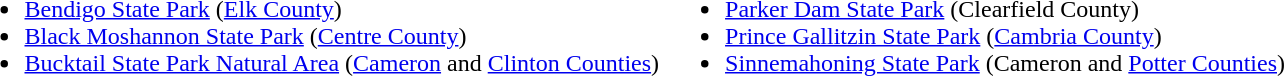<table>
<tr ---- valign="top">
<td><br><ul><li><a href='#'>Bendigo State Park</a> (<a href='#'>Elk County</a>)</li><li><a href='#'>Black Moshannon State Park</a> (<a href='#'>Centre County</a>)</li><li><a href='#'>Bucktail State Park Natural Area</a> (<a href='#'>Cameron</a> and <a href='#'>Clinton Counties</a>)</li></ul></td>
<td><br><ul><li><a href='#'>Parker Dam State Park</a> (Clearfield County)</li><li><a href='#'>Prince Gallitzin State Park</a> (<a href='#'>Cambria County</a>)</li><li><a href='#'>Sinnemahoning State Park</a> (Cameron and <a href='#'>Potter Counties</a>)</li></ul></td>
</tr>
</table>
